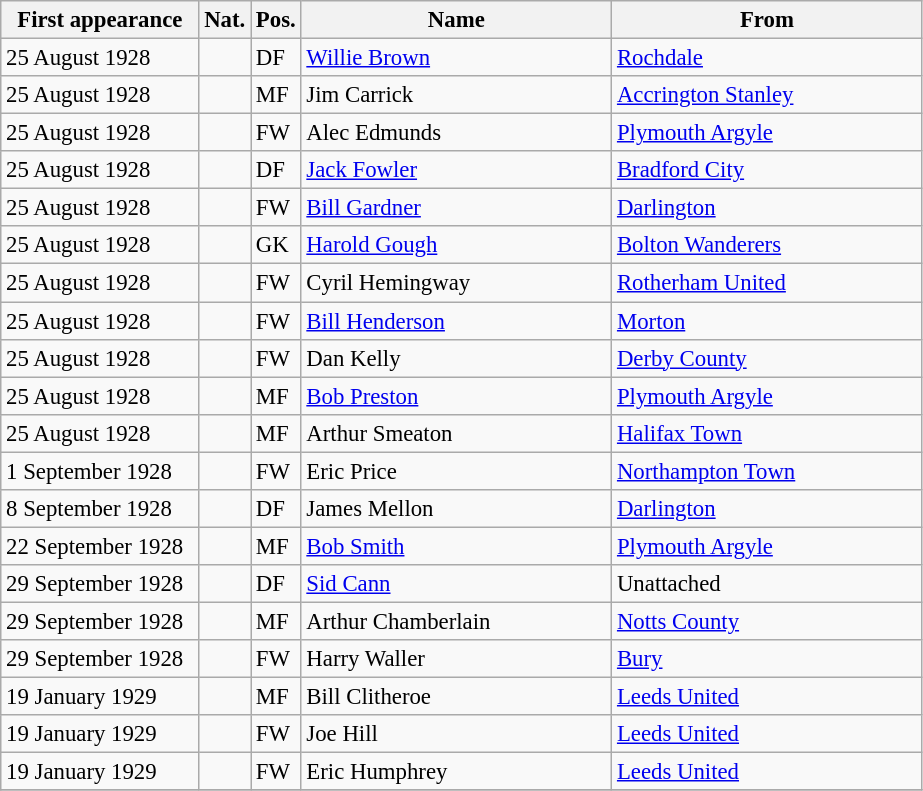<table class="wikitable" style="font-size: 95%; text-align: left;">
<tr>
<th width=125>First appearance</th>
<th>Nat.</th>
<th>Pos.</th>
<th width=200>Name</th>
<th width=200>From</th>
</tr>
<tr>
<td>25 August 1928</td>
<td></td>
<td>DF</td>
<td><a href='#'>Willie Brown</a></td>
<td><a href='#'>Rochdale</a></td>
</tr>
<tr>
<td>25 August 1928</td>
<td></td>
<td>MF</td>
<td>Jim Carrick</td>
<td><a href='#'>Accrington Stanley</a></td>
</tr>
<tr>
<td>25 August 1928</td>
<td></td>
<td>FW</td>
<td>Alec Edmunds</td>
<td><a href='#'>Plymouth Argyle</a></td>
</tr>
<tr>
<td>25 August 1928</td>
<td></td>
<td>DF</td>
<td><a href='#'>Jack Fowler</a></td>
<td><a href='#'>Bradford City</a></td>
</tr>
<tr>
<td>25 August 1928</td>
<td></td>
<td>FW</td>
<td><a href='#'>Bill Gardner</a></td>
<td><a href='#'>Darlington</a></td>
</tr>
<tr>
<td>25 August 1928</td>
<td></td>
<td>GK</td>
<td><a href='#'>Harold Gough</a></td>
<td><a href='#'>Bolton Wanderers</a></td>
</tr>
<tr>
<td>25 August 1928</td>
<td></td>
<td>FW</td>
<td>Cyril Hemingway</td>
<td><a href='#'>Rotherham United</a></td>
</tr>
<tr>
<td>25 August 1928</td>
<td></td>
<td>FW</td>
<td><a href='#'>Bill Henderson</a></td>
<td><a href='#'>Morton</a></td>
</tr>
<tr>
<td>25 August 1928</td>
<td></td>
<td>FW</td>
<td>Dan Kelly</td>
<td><a href='#'>Derby County</a></td>
</tr>
<tr>
<td>25 August 1928</td>
<td></td>
<td>MF</td>
<td><a href='#'>Bob Preston</a></td>
<td><a href='#'>Plymouth Argyle</a></td>
</tr>
<tr>
<td>25 August 1928</td>
<td></td>
<td>MF</td>
<td>Arthur Smeaton</td>
<td><a href='#'>Halifax Town</a></td>
</tr>
<tr>
<td>1 September 1928</td>
<td></td>
<td>FW</td>
<td>Eric Price</td>
<td><a href='#'>Northampton Town</a></td>
</tr>
<tr>
<td>8 September 1928</td>
<td></td>
<td>DF</td>
<td>James Mellon</td>
<td><a href='#'>Darlington</a></td>
</tr>
<tr>
<td>22 September 1928</td>
<td></td>
<td>MF</td>
<td><a href='#'>Bob Smith</a></td>
<td><a href='#'>Plymouth Argyle</a></td>
</tr>
<tr>
<td>29 September 1928</td>
<td></td>
<td>DF</td>
<td><a href='#'>Sid Cann</a></td>
<td>Unattached</td>
</tr>
<tr>
<td>29 September 1928</td>
<td></td>
<td>MF</td>
<td>Arthur Chamberlain</td>
<td><a href='#'>Notts County</a></td>
</tr>
<tr>
<td>29 September 1928</td>
<td></td>
<td>FW</td>
<td>Harry Waller</td>
<td><a href='#'>Bury</a></td>
</tr>
<tr>
<td>19 January 1929</td>
<td></td>
<td>MF</td>
<td>Bill Clitheroe</td>
<td><a href='#'>Leeds United</a></td>
</tr>
<tr>
<td>19 January 1929</td>
<td></td>
<td>FW</td>
<td>Joe Hill</td>
<td><a href='#'>Leeds United</a></td>
</tr>
<tr>
<td>19 January 1929</td>
<td></td>
<td>FW</td>
<td>Eric Humphrey</td>
<td><a href='#'>Leeds United</a></td>
</tr>
<tr>
</tr>
</table>
